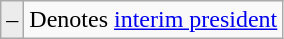<table class="wikitable">
<tr>
<td style="background:#ececec;">–</td>
<td>Denotes <a href='#'>interim president</a></td>
</tr>
</table>
